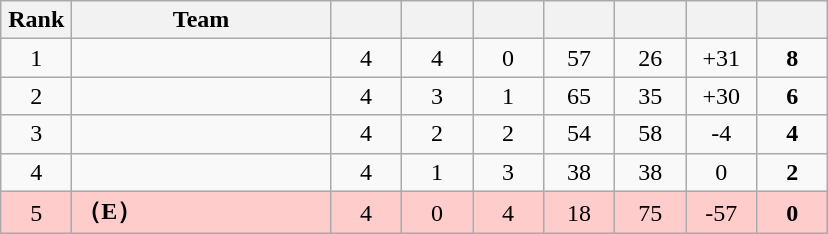<table class="wikitable" style="text-align:center;">
<tr>
<th width=40>Rank</th>
<th width=165>Team</th>
<th width=40></th>
<th width=40></th>
<th width=40></th>
<th width=40></th>
<th width=40></th>
<th width=40></th>
<th width=40></th>
</tr>
<tr>
<td>1</td>
<td style="text-align:left;"></td>
<td>4</td>
<td>4</td>
<td>0</td>
<td>57</td>
<td>26</td>
<td>+31</td>
<td><strong>8</strong></td>
</tr>
<tr>
<td>2</td>
<td style="text-align:left;"></td>
<td>4</td>
<td>3</td>
<td>1</td>
<td>65</td>
<td>35</td>
<td>+30</td>
<td><strong>6</strong></td>
</tr>
<tr>
<td>3</td>
<td style="text-align:left;"></td>
<td>4</td>
<td>2</td>
<td>2</td>
<td>54</td>
<td>58</td>
<td>-4</td>
<td><strong>4</strong></td>
</tr>
<tr>
<td>4</td>
<td style="text-align:left;"></td>
<td>4</td>
<td>1</td>
<td>3</td>
<td>38</td>
<td>38</td>
<td>0</td>
<td><strong>2</strong></td>
</tr>
<tr style="background:#FFCCCC">
<td>5</td>
<td style="text-align:left;"><strong>（E）</strong></td>
<td>4</td>
<td>0</td>
<td>4</td>
<td>18</td>
<td>75</td>
<td>-57</td>
<td><strong>0</strong></td>
</tr>
</table>
